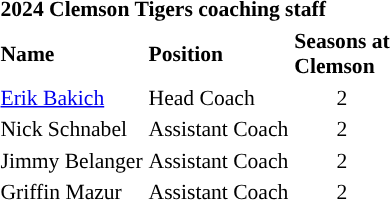<table class="toccolours" style="text-align: left; font-size:90%;">
<tr>
<th colspan="9">2024 Clemson Tigers coaching staff</th>
</tr>
<tr>
<th>Name</th>
<th>Position</th>
<th>Seasons at<br>Clemson</th>
</tr>
<tr>
<td><a href='#'>Erik Bakich</a></td>
<td>Head Coach</td>
<td align=center>2</td>
</tr>
<tr>
<td>Nick Schnabel</td>
<td>Assistant Coach</td>
<td align=center>2</td>
</tr>
<tr>
<td>Jimmy Belanger</td>
<td>Assistant Coach</td>
<td align=center>2</td>
</tr>
<tr>
<td>Griffin Mazur</td>
<td>Assistant Coach</td>
<td align=center>2</td>
</tr>
</table>
